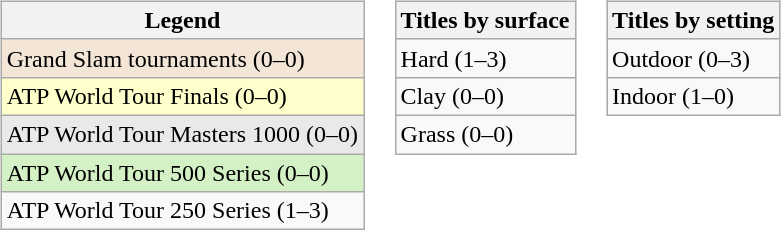<table>
<tr valign="top">
<td><br><table class="wikitable">
<tr>
<th>Legend</th>
</tr>
<tr style="background:#f3e6d7;">
<td>Grand Slam tournaments (0–0)</td>
</tr>
<tr style="background:#ffffcc;">
<td>ATP World Tour Finals (0–0)</td>
</tr>
<tr style="background:#e9e9e9;">
<td>ATP World Tour Masters 1000 (0–0)</td>
</tr>
<tr style="background:#d4f1c5;">
<td>ATP World Tour 500 Series (0–0)</td>
</tr>
<tr>
<td>ATP World Tour 250 Series (1–3)</td>
</tr>
</table>
</td>
<td><br><table class="wikitable">
<tr>
<th>Titles by surface</th>
</tr>
<tr>
<td>Hard (1–3)</td>
</tr>
<tr>
<td>Clay (0–0)</td>
</tr>
<tr>
<td>Grass (0–0)</td>
</tr>
</table>
</td>
<td><br><table class="wikitable">
<tr>
<th>Titles by setting</th>
</tr>
<tr>
<td>Outdoor (0–3)</td>
</tr>
<tr>
<td>Indoor (1–0)</td>
</tr>
</table>
</td>
</tr>
</table>
